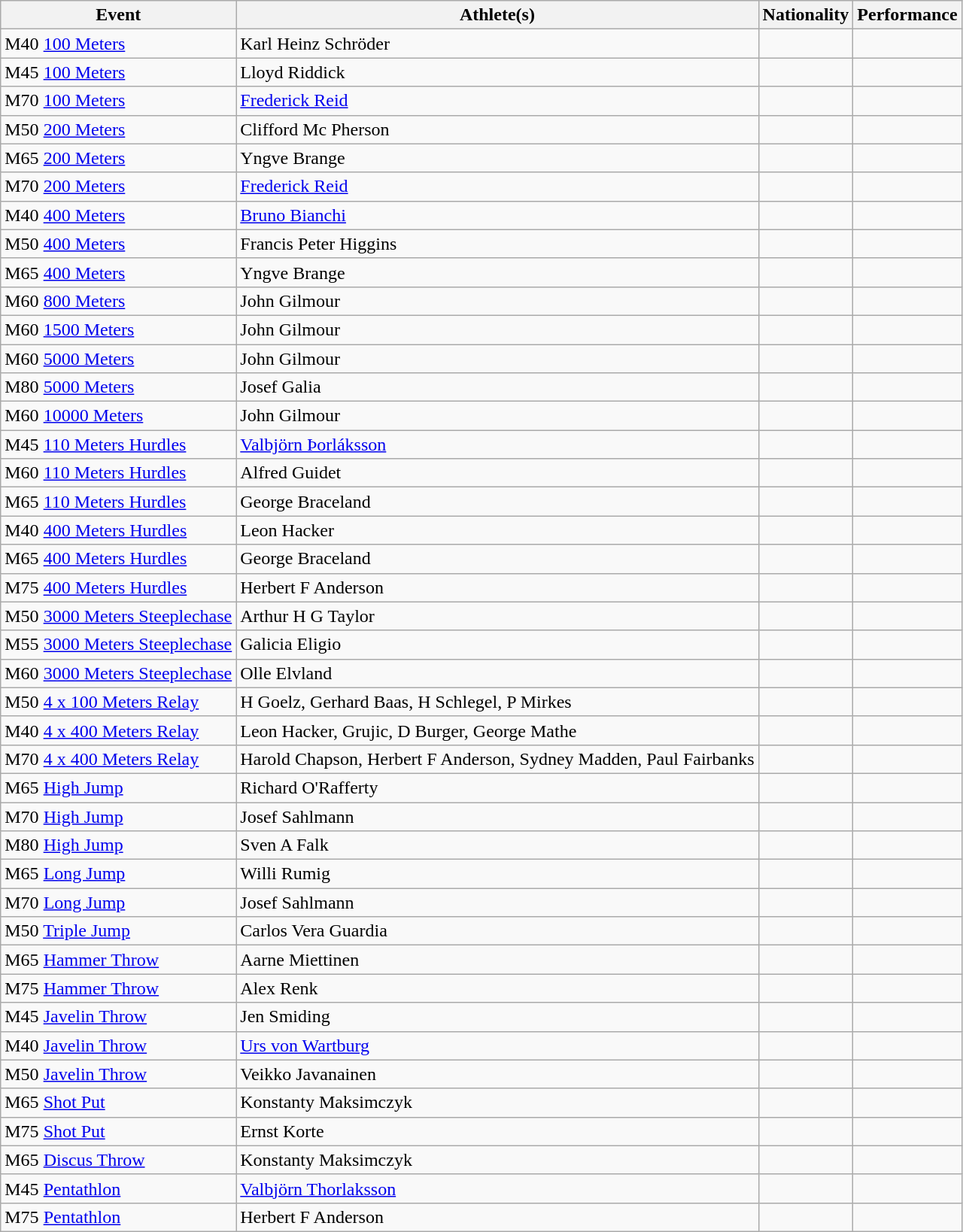<table class="wikitable">
<tr>
<th>Event</th>
<th>Athlete(s)</th>
<th>Nationality</th>
<th>Performance</th>
</tr>
<tr>
<td>M40 <a href='#'>100 Meters</a></td>
<td>Karl Heinz Schröder</td>
<td></td>
<td></td>
</tr>
<tr>
<td>M45 <a href='#'>100 Meters</a></td>
<td>Lloyd Riddick</td>
<td></td>
<td></td>
</tr>
<tr>
<td>M70 <a href='#'>100 Meters</a></td>
<td><a href='#'>Frederick Reid</a></td>
<td></td>
<td></td>
</tr>
<tr>
<td>M50 <a href='#'>200 Meters</a></td>
<td>Clifford Mc Pherson</td>
<td></td>
<td></td>
</tr>
<tr>
<td>M65 <a href='#'>200 Meters</a></td>
<td>Yngve Brange</td>
<td></td>
<td></td>
</tr>
<tr>
<td>M70 <a href='#'>200 Meters</a></td>
<td><a href='#'>Frederick Reid</a></td>
<td></td>
<td></td>
</tr>
<tr>
<td>M40 <a href='#'>400 Meters</a></td>
<td><a href='#'>Bruno Bianchi</a></td>
<td></td>
<td></td>
</tr>
<tr>
<td>M50 <a href='#'>400 Meters</a></td>
<td>Francis Peter Higgins</td>
<td></td>
<td></td>
</tr>
<tr>
<td>M65 <a href='#'>400 Meters</a></td>
<td>Yngve Brange</td>
<td></td>
<td></td>
</tr>
<tr>
<td>M60 <a href='#'>800 Meters</a></td>
<td>John Gilmour</td>
<td></td>
<td></td>
</tr>
<tr>
<td>M60 <a href='#'>1500 Meters</a></td>
<td>John Gilmour</td>
<td></td>
<td></td>
</tr>
<tr>
<td>M60 <a href='#'>5000 Meters</a></td>
<td>John Gilmour</td>
<td></td>
<td></td>
</tr>
<tr>
<td>M80 <a href='#'>5000 Meters</a></td>
<td>Josef Galia</td>
<td></td>
<td></td>
</tr>
<tr>
<td>M60 <a href='#'>10000 Meters</a></td>
<td>John Gilmour</td>
<td></td>
<td></td>
</tr>
<tr>
<td>M45 <a href='#'>110 Meters Hurdles</a></td>
<td><a href='#'>Valbjörn Þorláksson</a></td>
<td></td>
<td></td>
</tr>
<tr>
<td>M60 <a href='#'>110 Meters Hurdles</a></td>
<td>Alfred Guidet</td>
<td></td>
<td></td>
</tr>
<tr>
<td>M65 <a href='#'>110 Meters Hurdles</a></td>
<td>George Braceland</td>
<td></td>
<td></td>
</tr>
<tr>
<td>M40 <a href='#'>400 Meters Hurdles</a></td>
<td>Leon Hacker</td>
<td></td>
<td></td>
</tr>
<tr>
<td>M65 <a href='#'>400 Meters Hurdles</a></td>
<td>George Braceland</td>
<td></td>
<td></td>
</tr>
<tr>
<td>M75 <a href='#'>400 Meters Hurdles</a></td>
<td>Herbert F Anderson</td>
<td></td>
<td></td>
</tr>
<tr>
<td>M50 <a href='#'>3000 Meters Steeplechase</a></td>
<td>Arthur H G Taylor</td>
<td></td>
<td></td>
</tr>
<tr>
<td>M55 <a href='#'>3000 Meters Steeplechase</a></td>
<td>Galicia Eligio</td>
<td></td>
<td></td>
</tr>
<tr>
<td>M60 <a href='#'>3000 Meters Steeplechase</a></td>
<td>Olle Elvland</td>
<td></td>
<td></td>
</tr>
<tr>
<td>M50 <a href='#'>4 x 100 Meters Relay</a></td>
<td>H Goelz, Gerhard Baas, H Schlegel, P Mirkes</td>
<td></td>
<td></td>
</tr>
<tr>
<td>M40 <a href='#'>4 x 400 Meters Relay</a></td>
<td>Leon Hacker, Grujic, D Burger, George Mathe</td>
<td></td>
<td></td>
</tr>
<tr>
<td>M70 <a href='#'>4 x 400 Meters Relay</a></td>
<td>Harold Chapson, Herbert F Anderson, Sydney Madden, Paul Fairbanks</td>
<td></td>
<td></td>
</tr>
<tr>
<td>M65 <a href='#'>High Jump</a></td>
<td>Richard O'Rafferty</td>
<td></td>
<td></td>
</tr>
<tr>
<td>M70 <a href='#'>High Jump</a></td>
<td>Josef Sahlmann</td>
<td></td>
<td></td>
</tr>
<tr>
<td>M80 <a href='#'>High Jump</a></td>
<td>Sven A Falk</td>
<td></td>
<td></td>
</tr>
<tr>
<td>M65 <a href='#'>Long Jump</a></td>
<td>Willi Rumig</td>
<td></td>
<td></td>
</tr>
<tr>
<td>M70 <a href='#'>Long Jump</a></td>
<td>Josef Sahlmann</td>
<td></td>
<td></td>
</tr>
<tr>
<td>M50 <a href='#'>Triple Jump</a></td>
<td>Carlos Vera Guardia</td>
<td></td>
<td></td>
</tr>
<tr>
<td>M65 <a href='#'>Hammer Throw</a></td>
<td>Aarne Miettinen</td>
<td></td>
<td></td>
</tr>
<tr>
<td>M75 <a href='#'>Hammer Throw</a></td>
<td>Alex Renk</td>
<td></td>
<td></td>
</tr>
<tr>
<td>M45 <a href='#'>Javelin Throw</a></td>
<td>Jen Smiding</td>
<td></td>
<td></td>
</tr>
<tr>
<td>M40 <a href='#'>Javelin Throw</a></td>
<td><a href='#'>Urs von Wartburg</a></td>
<td></td>
<td></td>
</tr>
<tr>
<td>M50 <a href='#'>Javelin Throw</a></td>
<td>Veikko Javanainen</td>
<td></td>
<td></td>
</tr>
<tr>
<td>M65 <a href='#'>Shot Put</a></td>
<td>Konstanty Maksimczyk</td>
<td></td>
<td></td>
</tr>
<tr>
<td>M75 <a href='#'>Shot Put</a></td>
<td>Ernst Korte</td>
<td></td>
<td></td>
</tr>
<tr>
<td>M65 <a href='#'>Discus Throw</a></td>
<td>Konstanty Maksimczyk</td>
<td></td>
<td></td>
</tr>
<tr>
<td>M45 <a href='#'>Pentathlon</a></td>
<td><a href='#'>Valbjörn Thorlaksson</a></td>
<td></td>
<td></td>
</tr>
<tr>
<td>M75 <a href='#'>Pentathlon</a></td>
<td>Herbert F Anderson</td>
<td></td>
<td></td>
</tr>
</table>
